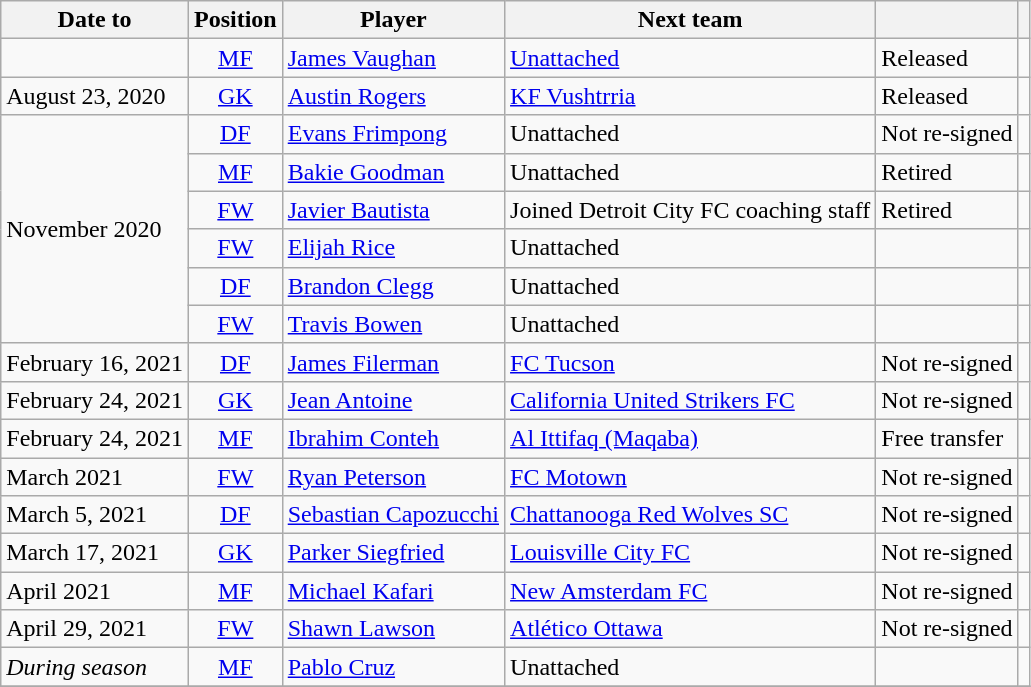<table class="wikitable">
<tr>
<th>Date to</th>
<th style="text-align:center;">Position</th>
<th>Player</th>
<th>Next team</th>
<th></th>
<th style="text-align:center;"></th>
</tr>
<tr>
<td></td>
<td style="text-align:center;"><a href='#'>MF</a></td>
<td> <a href='#'>James Vaughan</a></td>
<td><a href='#'>Unattached</a></td>
<td>Released</td>
<td style="text-align:center;"></td>
</tr>
<tr>
<td>August 23, 2020</td>
<td style="text-align:center;"><a href='#'>GK</a></td>
<td> <a href='#'>Austin Rogers</a></td>
<td> <a href='#'>KF Vushtrria</a></td>
<td>Released</td>
<td style="text-align:center;"></td>
</tr>
<tr>
<td rowspan = 6>November 2020</td>
<td style="text-align:center;"><a href='#'>DF</a></td>
<td> <a href='#'>Evans Frimpong</a></td>
<td>Unattached</td>
<td>Not re-signed</td>
<td style="text-align:center;"></td>
</tr>
<tr>
<td style="text-align:center;"><a href='#'>MF</a></td>
<td> <a href='#'>Bakie Goodman</a></td>
<td>Unattached</td>
<td>Retired</td>
<td style="text-align:center;"></td>
</tr>
<tr>
<td style="text-align:center;"><a href='#'>FW</a></td>
<td> <a href='#'>Javier Bautista</a></td>
<td>Joined Detroit City FC coaching staff</td>
<td>Retired</td>
<td style="text-align:center;"></td>
</tr>
<tr>
<td style="text-align:center;"><a href='#'>FW</a></td>
<td> <a href='#'>Elijah Rice</a></td>
<td>Unattached</td>
<td></td>
<td style="text-align:center;"></td>
</tr>
<tr>
<td style="text-align:center;"><a href='#'>DF</a></td>
<td> <a href='#'>Brandon Clegg</a></td>
<td>Unattached</td>
<td></td>
<td style="text-align:center;"></td>
</tr>
<tr>
<td style="text-align:center;"><a href='#'>FW</a></td>
<td> <a href='#'>Travis Bowen</a></td>
<td>Unattached</td>
<td></td>
<td style="text-align:center;"></td>
</tr>
<tr>
<td>February 16, 2021</td>
<td style="text-align:center;"><a href='#'>DF</a></td>
<td> <a href='#'>James Filerman</a></td>
<td><a href='#'>FC Tucson</a></td>
<td>Not re-signed</td>
<td style="text-align:center;"></td>
</tr>
<tr>
<td>February 24, 2021</td>
<td style="text-align:center;"><a href='#'>GK</a></td>
<td> <a href='#'>Jean Antoine</a></td>
<td><a href='#'>California United Strikers FC</a></td>
<td>Not re-signed</td>
<td style="text-align:center;"></td>
</tr>
<tr>
<td>February 24, 2021</td>
<td style="text-align:center;"><a href='#'>MF</a></td>
<td> <a href='#'>Ibrahim Conteh</a></td>
<td> <a href='#'>Al Ittifaq (Maqaba)</a></td>
<td>Free transfer</td>
<td style="text-align:center;"></td>
</tr>
<tr>
<td>March 2021</td>
<td style="text-align:center;"><a href='#'>FW</a></td>
<td> <a href='#'>Ryan Peterson</a></td>
<td><a href='#'>FC Motown</a></td>
<td>Not re-signed</td>
<td style="text-align:center;"></td>
</tr>
<tr>
<td>March 5, 2021</td>
<td style="text-align:center;"><a href='#'>DF</a></td>
<td> <a href='#'>Sebastian Capozucchi</a></td>
<td><a href='#'>Chattanooga Red Wolves SC</a></td>
<td>Not re-signed</td>
<td style="text-align:center;"></td>
</tr>
<tr>
<td>March 17, 2021</td>
<td style="text-align:center;"><a href='#'>GK</a></td>
<td> <a href='#'>Parker Siegfried</a></td>
<td><a href='#'>Louisville City FC</a></td>
<td>Not re-signed</td>
<td style="text-align:center;"></td>
</tr>
<tr>
<td>April 2021</td>
<td style="text-align:center;"><a href='#'>MF</a></td>
<td> <a href='#'>Michael Kafari</a></td>
<td><a href='#'>New Amsterdam FC</a></td>
<td>Not re-signed</td>
<td style="text-align:center;"></td>
</tr>
<tr>
<td>April 29, 2021</td>
<td style="text-align:center;"><a href='#'>FW</a></td>
<td> <a href='#'>Shawn Lawson</a></td>
<td> <a href='#'>Atlético Ottawa</a></td>
<td>Not re-signed</td>
<td style="text-align:center;"></td>
</tr>
<tr>
<td><em>During season</em></td>
<td style="text-align:center;"><a href='#'>MF</a></td>
<td> <a href='#'>Pablo Cruz</a></td>
<td>Unattached</td>
<td></td>
<td style="text-align:center;"></td>
</tr>
<tr>
</tr>
</table>
